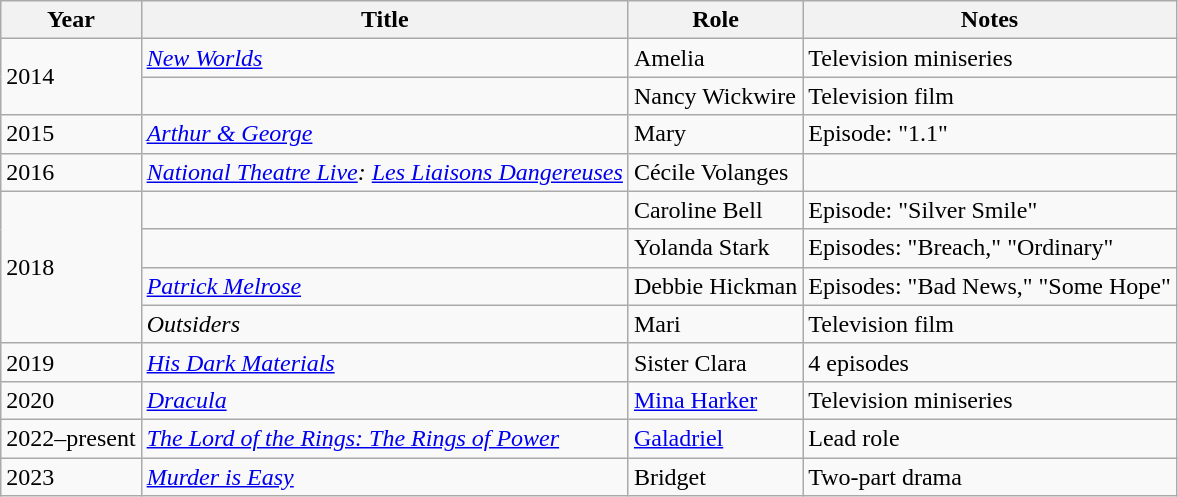<table class="wikitable sortable">
<tr>
<th>Year</th>
<th>Title</th>
<th>Role</th>
<th class="unsortable">Notes</th>
</tr>
<tr>
<td rowspan="2">2014</td>
<td><em><a href='#'>New Worlds</a></em></td>
<td>Amelia</td>
<td>Television miniseries</td>
</tr>
<tr>
<td><em></em></td>
<td>Nancy Wickwire</td>
<td>Television film</td>
</tr>
<tr>
<td>2015</td>
<td><em><a href='#'>Arthur & George</a></em></td>
<td>Mary</td>
<td>Episode: "1.1"</td>
</tr>
<tr>
<td>2016</td>
<td><em><a href='#'>National Theatre Live</a>: <a href='#'>Les Liaisons Dangereuses</a></em></td>
<td>Cécile Volanges</td>
<td></td>
</tr>
<tr>
<td rowspan="4">2018</td>
<td><em></em></td>
<td>Caroline Bell</td>
<td>Episode: "Silver Smile"</td>
</tr>
<tr>
<td><em></em></td>
<td>Yolanda Stark</td>
<td>Episodes: "Breach," "Ordinary"</td>
</tr>
<tr>
<td><em><a href='#'>Patrick Melrose</a></em></td>
<td>Debbie Hickman</td>
<td>Episodes: "Bad News," "Some Hope"</td>
</tr>
<tr>
<td><em>Outsiders</em></td>
<td>Mari</td>
<td>Television film</td>
</tr>
<tr>
<td>2019</td>
<td><em><a href='#'>His Dark Materials</a></em></td>
<td>Sister Clara</td>
<td>4 episodes</td>
</tr>
<tr>
<td>2020</td>
<td><em><a href='#'>Dracula</a></em></td>
<td><a href='#'>Mina Harker</a></td>
<td>Television miniseries</td>
</tr>
<tr>
<td>2022–present</td>
<td><em><a href='#'>The Lord of the Rings: The Rings of Power</a></em></td>
<td><a href='#'>Galadriel</a></td>
<td>Lead role</td>
</tr>
<tr>
<td>2023</td>
<td><em><a href='#'>Murder is Easy</a></em></td>
<td>Bridget</td>
<td>Two-part drama</td>
</tr>
</table>
